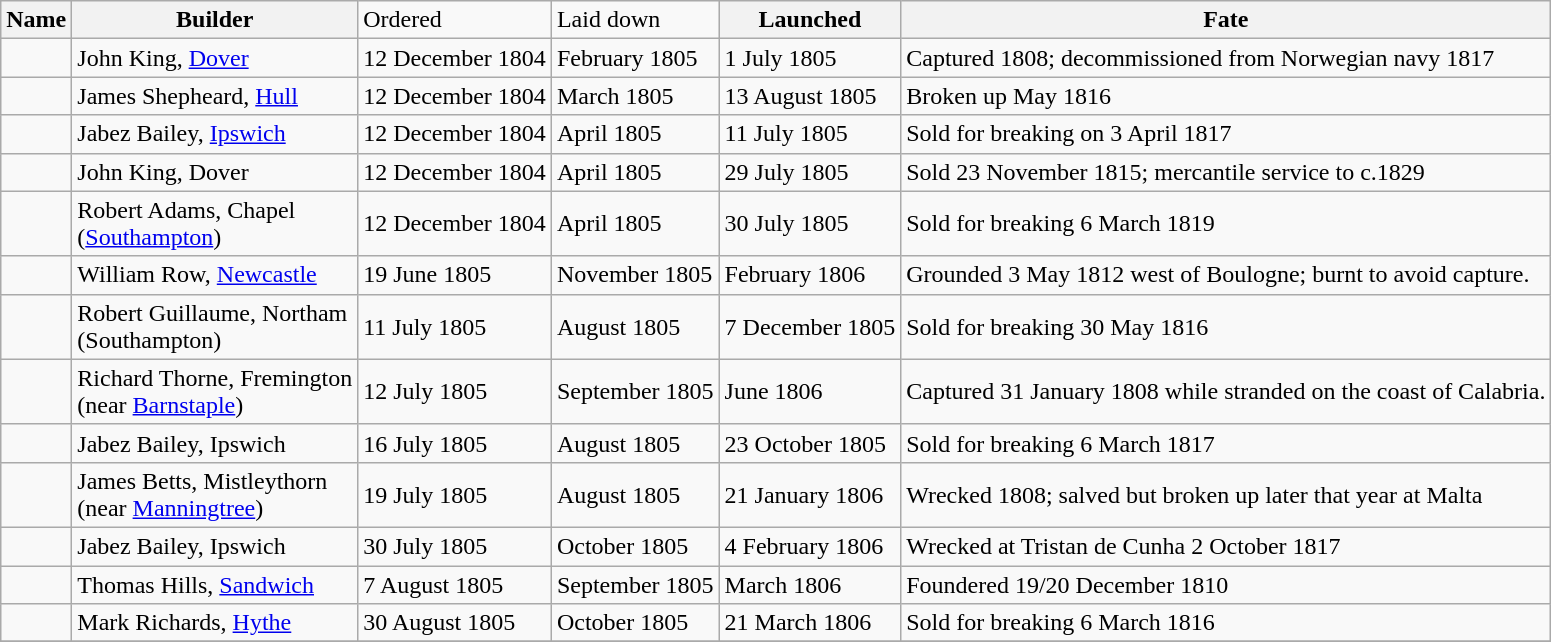<table class="wikitable" style="text-align:left">
<tr>
<th>Name</th>
<th>Builder</th>
<td>Ordered</td>
<td>Laid down</td>
<th>Launched</th>
<th>Fate</th>
</tr>
<tr>
<td></td>
<td>John King, <a href='#'>Dover</a></td>
<td>12 December 1804</td>
<td>February 1805</td>
<td>1 July 1805</td>
<td>Captured 1808; decommissioned from Norwegian navy 1817</td>
</tr>
<tr>
<td></td>
<td>James Shepheard, <a href='#'>Hull</a></td>
<td>12 December 1804</td>
<td>March 1805</td>
<td>13 August 1805</td>
<td>Broken up May 1816</td>
</tr>
<tr>
<td></td>
<td>Jabez Bailey, <a href='#'>Ipswich</a></td>
<td>12 December 1804</td>
<td>April 1805</td>
<td>11 July 1805</td>
<td>Sold for breaking on 3 April 1817</td>
</tr>
<tr>
<td></td>
<td>John King, Dover</td>
<td>12 December 1804</td>
<td>April 1805</td>
<td>29 July 1805</td>
<td>Sold 23 November 1815; mercantile service to c.1829</td>
</tr>
<tr>
<td></td>
<td>Robert Adams, Chapel<br>(<a href='#'>Southampton</a>)</td>
<td>12 December 1804</td>
<td>April 1805</td>
<td>30 July 1805</td>
<td>Sold for breaking 6 March 1819</td>
</tr>
<tr>
<td></td>
<td>William Row, <a href='#'>Newcastle</a></td>
<td>19 June 1805</td>
<td>November 1805</td>
<td>February 1806</td>
<td>Grounded 3 May 1812 west of Boulogne; burnt to avoid capture.</td>
</tr>
<tr>
<td></td>
<td>Robert Guillaume, Northam<br>(Southampton)</td>
<td>11 July 1805</td>
<td>August 1805</td>
<td>7 December 1805</td>
<td>Sold for breaking 30 May 1816</td>
</tr>
<tr>
<td></td>
<td>Richard Thorne, Fremington<br>(near <a href='#'>Barnstaple</a>)</td>
<td>12 July 1805</td>
<td>September 1805</td>
<td>June 1806</td>
<td>Captured 31 January 1808 while stranded on the coast of Calabria.</td>
</tr>
<tr>
<td></td>
<td>Jabez Bailey, Ipswich</td>
<td>16 July 1805</td>
<td>August 1805</td>
<td>23 October 1805</td>
<td>Sold for breaking 6 March 1817</td>
</tr>
<tr>
<td></td>
<td>James Betts, Mistleythorn<br>(near <a href='#'>Manningtree</a>)</td>
<td>19 July 1805</td>
<td>August 1805</td>
<td>21 January 1806</td>
<td>Wrecked 1808; salved but broken up later that year at Malta</td>
</tr>
<tr>
<td></td>
<td>Jabez Bailey, Ipswich</td>
<td>30 July 1805</td>
<td>October 1805</td>
<td>4 February 1806</td>
<td>Wrecked at Tristan de Cunha 2 October 1817</td>
</tr>
<tr>
<td></td>
<td>Thomas Hills, <a href='#'>Sandwich</a></td>
<td>7 August 1805</td>
<td>September 1805</td>
<td>March 1806</td>
<td>Foundered 19/20 December 1810</td>
</tr>
<tr>
<td></td>
<td>Mark Richards, <a href='#'>Hythe</a></td>
<td>30 August 1805</td>
<td>October 1805</td>
<td>21 March 1806</td>
<td>Sold for breaking 6 March 1816</td>
</tr>
<tr>
</tr>
</table>
